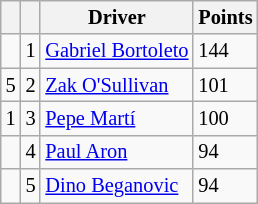<table class="wikitable" style="font-size: 85%;">
<tr>
<th></th>
<th></th>
<th>Driver</th>
<th>Points</th>
</tr>
<tr>
<td align="left"></td>
<td align="center">1</td>
<td> <a href='#'>Gabriel Bortoleto</a></td>
<td>144</td>
</tr>
<tr>
<td align="left"> 5</td>
<td align="center">2</td>
<td> <a href='#'>Zak O'Sullivan</a></td>
<td>101</td>
</tr>
<tr>
<td align="left"> 1</td>
<td align="center">3</td>
<td> <a href='#'>Pepe Martí</a></td>
<td>100</td>
</tr>
<tr>
<td align="left"></td>
<td align="center">4</td>
<td> <a href='#'>Paul Aron</a></td>
<td>94</td>
</tr>
<tr>
<td align="left"></td>
<td align="center">5</td>
<td> <a href='#'>Dino Beganovic</a></td>
<td>94</td>
</tr>
</table>
